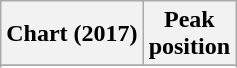<table class="wikitable sortable plainrowheaders" style="text-align:center">
<tr>
<th>Chart (2017)</th>
<th>Peak<br>position</th>
</tr>
<tr>
</tr>
<tr>
</tr>
<tr>
</tr>
<tr>
</tr>
</table>
